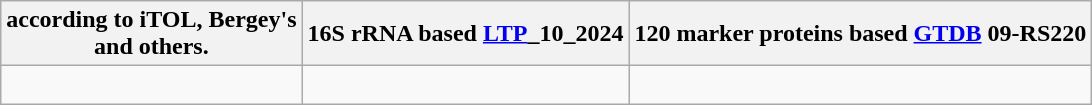<table class="wikitable">
<tr>
<th colspan="1">according to iTOL, Bergey's <br>and others.</th>
<th colspan=1>16S rRNA based <a href='#'>LTP</a>_10_2024</th>
<th colspan=1>120 marker proteins based <a href='#'>GTDB</a> 09-RS220</th>
</tr>
<tr>
<td style="vertical-align:top"><br></td>
<td><br></td>
<td><br></td>
</tr>
</table>
